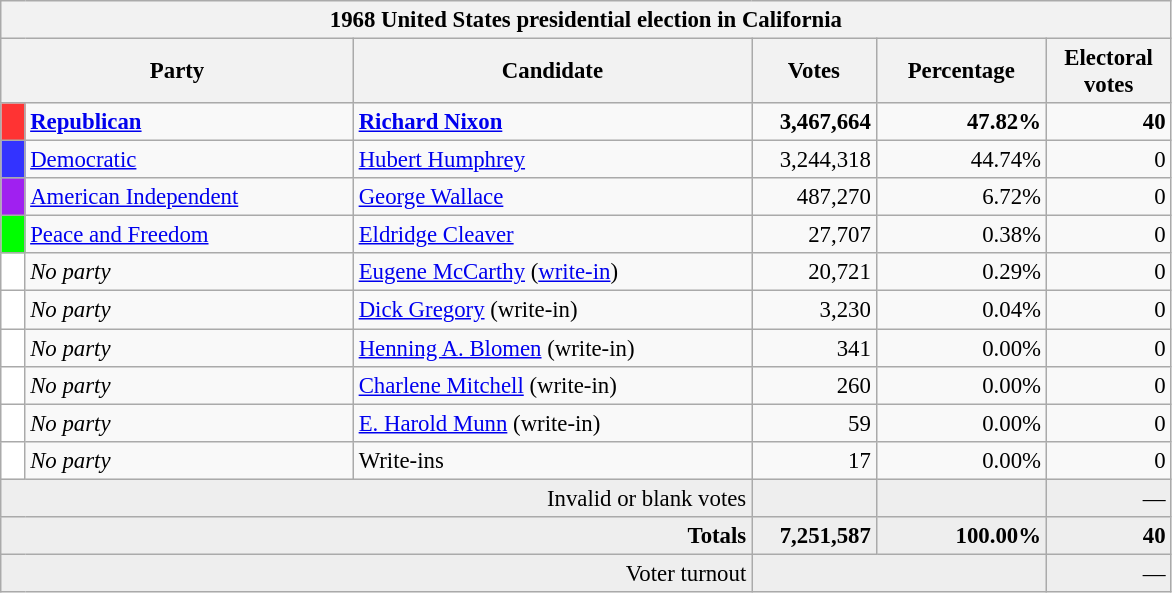<table class="wikitable" style="font-size: 95%;">
<tr>
<th colspan="6">1968 United States presidential election in California</th>
</tr>
<tr>
<th colspan="2" style="width: 15em">Party</th>
<th style="width: 17em">Candidate</th>
<th style="width: 5em">Votes</th>
<th style="width: 7em">Percentage</th>
<th style="width: 5em">Electoral votes</th>
</tr>
<tr>
<th style="background-color:#FF3333; width: 3px"></th>
<td style="width: 130px"><strong><a href='#'>Republican</a></strong></td>
<td><strong><a href='#'>Richard Nixon</a></strong></td>
<td align="right"><strong>3,467,664</strong></td>
<td align="right"><strong>47.82%</strong></td>
<td align="right"><strong>40</strong></td>
</tr>
<tr>
<th style="background-color:#3333FF; width: 3px"></th>
<td style="width: 130px"><a href='#'>Democratic</a></td>
<td><a href='#'>Hubert Humphrey</a></td>
<td align="right">3,244,318</td>
<td align="right">44.74%</td>
<td align="right">0</td>
</tr>
<tr>
<th style="background-color:#A020F0; width: 3px"></th>
<td style="width: 130px"><a href='#'>American Independent</a></td>
<td><a href='#'>George Wallace</a></td>
<td align="right">487,270</td>
<td align="right">6.72%</td>
<td align="right">0</td>
</tr>
<tr>
<th style="background-color:#00FF00; width: 3px"></th>
<td style="width: 130px"><a href='#'>Peace and Freedom</a></td>
<td><a href='#'>Eldridge Cleaver</a></td>
<td align="right">27,707</td>
<td align="right">0.38%</td>
<td align="right">0</td>
</tr>
<tr>
<th style="background-color:#FFFFFF; width: 3px"></th>
<td style="width: 130px"><em>No party</em></td>
<td><a href='#'>Eugene McCarthy</a> (<a href='#'>write-in</a>)</td>
<td align="right">20,721</td>
<td align="right">0.29%</td>
<td align="right">0</td>
</tr>
<tr>
<th style="background-color:#FFFFFF; width: 3px"></th>
<td style="width: 130px"><em>No party</em></td>
<td><a href='#'>Dick Gregory</a> (write-in)</td>
<td align="right">3,230</td>
<td align="right">0.04%</td>
<td align="right">0</td>
</tr>
<tr>
<th style="background-color:#FFFFFF; width: 3px"></th>
<td style="width: 130px"><em>No party</em></td>
<td><a href='#'>Henning A. Blomen</a> (write-in)</td>
<td align="right">341</td>
<td align="right">0.00%</td>
<td align="right">0</td>
</tr>
<tr>
<th style="background-color:#FFFFFF; width: 3px"></th>
<td style="width: 130px"><em>No party</em></td>
<td><a href='#'>Charlene Mitchell</a> (write-in)</td>
<td align="right">260</td>
<td align="right">0.00%</td>
<td align="right">0</td>
</tr>
<tr>
<th style="background-color:#FFFFFF; width: 3px"></th>
<td style="width: 130px"><em>No party</em></td>
<td><a href='#'>E. Harold Munn</a> (write-in)</td>
<td align="right">59</td>
<td align="right">0.00%</td>
<td align="right">0</td>
</tr>
<tr>
<th style="background-color:#FFFFFF; width: 3px"></th>
<td style="width: 130px"><em>No party</em></td>
<td>Write-ins</td>
<td align="right">17</td>
<td align="right">0.00%</td>
<td align="right">0</td>
</tr>
<tr bgcolor="#EEEEEE">
<td colspan="3" align="right">Invalid or blank votes</td>
<td align="right"></td>
<td align="right"></td>
<td align="right">—</td>
</tr>
<tr bgcolor="#EEEEEE">
<td colspan="3" align="right"><strong>Totals</strong></td>
<td align="right"><strong>7,251,587</strong></td>
<td align="right"><strong>100.00%</strong></td>
<td align="right"><strong>40</strong></td>
</tr>
<tr bgcolor="#EEEEEE">
<td colspan="3" align="right">Voter turnout</td>
<td colspan="2" align="right"></td>
<td align="right">—</td>
</tr>
</table>
